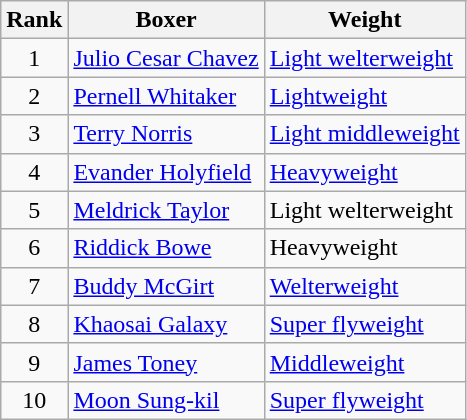<table class="wikitable ">
<tr>
<th>Rank</th>
<th>Boxer</th>
<th>Weight</th>
</tr>
<tr>
<td align=center>1</td>
<td><a href='#'>Julio Cesar Chavez</a></td>
<td><a href='#'>Light welterweight</a></td>
</tr>
<tr>
<td align=center>2</td>
<td><a href='#'>Pernell Whitaker</a></td>
<td><a href='#'>Lightweight</a></td>
</tr>
<tr>
<td align=center>3</td>
<td><a href='#'>Terry Norris</a></td>
<td><a href='#'>Light middleweight</a></td>
</tr>
<tr>
<td align=center>4</td>
<td><a href='#'>Evander Holyfield</a></td>
<td><a href='#'>Heavyweight</a></td>
</tr>
<tr>
<td align=center>5</td>
<td><a href='#'>Meldrick Taylor</a></td>
<td>Light welterweight</td>
</tr>
<tr>
<td align=center>6</td>
<td><a href='#'>Riddick Bowe</a></td>
<td>Heavyweight</td>
</tr>
<tr>
<td align=center>7</td>
<td><a href='#'>Buddy McGirt</a></td>
<td><a href='#'>Welterweight</a></td>
</tr>
<tr>
<td align=center>8</td>
<td><a href='#'>Khaosai Galaxy</a></td>
<td><a href='#'>Super flyweight</a></td>
</tr>
<tr>
<td align=center>9</td>
<td><a href='#'>James Toney</a></td>
<td><a href='#'>Middleweight</a></td>
</tr>
<tr>
<td align=center>10</td>
<td><a href='#'>Moon Sung-kil</a></td>
<td><a href='#'>Super flyweight</a></td>
</tr>
</table>
